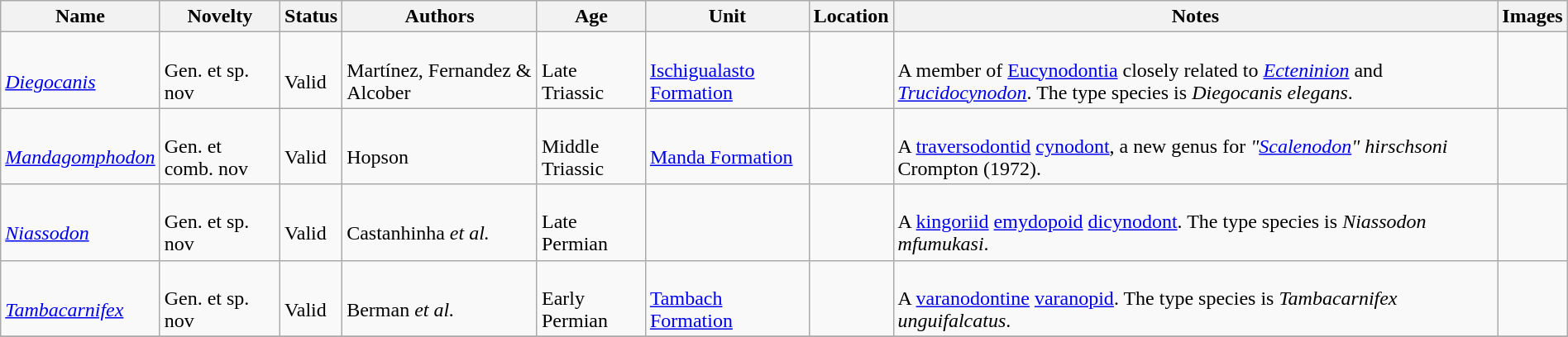<table class="wikitable sortable" align="center" width="100%">
<tr>
<th>Name</th>
<th>Novelty</th>
<th>Status</th>
<th>Authors</th>
<th>Age</th>
<th>Unit</th>
<th>Location</th>
<th>Notes</th>
<th>Images</th>
</tr>
<tr>
<td><br><em><a href='#'>Diegocanis</a></em></td>
<td><br>Gen. et sp. nov</td>
<td><br>Valid</td>
<td><br>Martínez, Fernandez & Alcober</td>
<td><br>Late Triassic</td>
<td><br><a href='#'>Ischigualasto Formation</a></td>
<td><br></td>
<td><br>A member of <a href='#'>Eucynodontia</a> closely related to <em><a href='#'>Ecteninion</a></em> and <em><a href='#'>Trucidocynodon</a></em>. The type species is <em>Diegocanis elegans</em>.</td>
<td></td>
</tr>
<tr>
<td><br><em><a href='#'>Mandagomphodon</a></em></td>
<td><br>Gen. et comb. nov</td>
<td><br>Valid</td>
<td><br>Hopson</td>
<td><br>Middle Triassic</td>
<td><br><a href='#'>Manda Formation</a></td>
<td><br></td>
<td><br>A <a href='#'>traversodontid</a> <a href='#'>cynodont</a>, a new genus for <em>"<a href='#'>Scalenodon</a>" hirschsoni</em> Crompton (1972).</td>
<td></td>
</tr>
<tr>
<td><br><em><a href='#'>Niassodon</a></em></td>
<td><br>Gen. et sp. nov</td>
<td><br>Valid</td>
<td><br>Castanhinha <em>et al.</em></td>
<td><br>Late Permian</td>
<td></td>
<td><br></td>
<td><br>A <a href='#'>kingoriid</a> <a href='#'>emydopoid</a> <a href='#'>dicynodont</a>. The type species is <em>Niassodon mfumukasi</em>.</td>
<td></td>
</tr>
<tr>
<td><br><em><a href='#'>Tambacarnifex</a></em></td>
<td><br>Gen. et sp. nov</td>
<td><br>Valid</td>
<td><br>Berman <em>et al.</em></td>
<td><br>Early Permian</td>
<td><br><a href='#'>Tambach Formation</a></td>
<td><br></td>
<td><br>A <a href='#'>varanodontine</a> <a href='#'>varanopid</a>. The type species is <em>Tambacarnifex unguifalcatus</em>.</td>
<td></td>
</tr>
<tr>
</tr>
</table>
